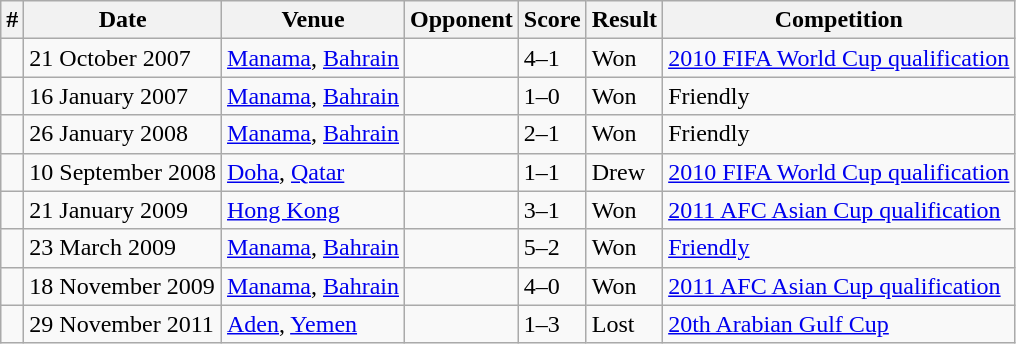<table class="wikitable">
<tr>
<th>#</th>
<th>Date</th>
<th>Venue</th>
<th>Opponent</th>
<th>Score</th>
<th>Result</th>
<th>Competition</th>
</tr>
<tr>
<td></td>
<td>21 October 2007</td>
<td><a href='#'>Manama</a>, <a href='#'>Bahrain</a></td>
<td></td>
<td>4–1</td>
<td>Won</td>
<td><a href='#'>2010 FIFA World Cup qualification</a></td>
</tr>
<tr>
<td></td>
<td>16 January 2007</td>
<td><a href='#'>Manama</a>, <a href='#'>Bahrain</a></td>
<td></td>
<td>1–0</td>
<td>Won</td>
<td>Friendly</td>
</tr>
<tr>
<td></td>
<td>26 January 2008</td>
<td><a href='#'>Manama</a>, <a href='#'>Bahrain</a></td>
<td></td>
<td>2–1</td>
<td>Won</td>
<td>Friendly</td>
</tr>
<tr>
<td></td>
<td>10 September 2008</td>
<td><a href='#'>Doha</a>, <a href='#'>Qatar</a></td>
<td></td>
<td>1–1</td>
<td>Drew</td>
<td><a href='#'>2010 FIFA World Cup qualification</a></td>
</tr>
<tr>
<td></td>
<td>21 January 2009</td>
<td><a href='#'>Hong Kong</a></td>
<td></td>
<td>3–1</td>
<td>Won</td>
<td><a href='#'>2011 AFC Asian Cup qualification</a></td>
</tr>
<tr>
<td></td>
<td>23 March 2009</td>
<td><a href='#'>Manama</a>, <a href='#'>Bahrain</a></td>
<td></td>
<td>5–2</td>
<td>Won</td>
<td><a href='#'>Friendly</a></td>
</tr>
<tr>
<td></td>
<td>18 November 2009</td>
<td><a href='#'>Manama</a>, <a href='#'>Bahrain</a></td>
<td></td>
<td>4–0</td>
<td>Won</td>
<td><a href='#'>2011 AFC Asian Cup qualification</a></td>
</tr>
<tr>
<td></td>
<td>29 November 2011</td>
<td><a href='#'>Aden</a>, <a href='#'>Yemen</a></td>
<td></td>
<td>1–3</td>
<td>Lost</td>
<td><a href='#'>20th Arabian Gulf Cup</a></td>
</tr>
</table>
